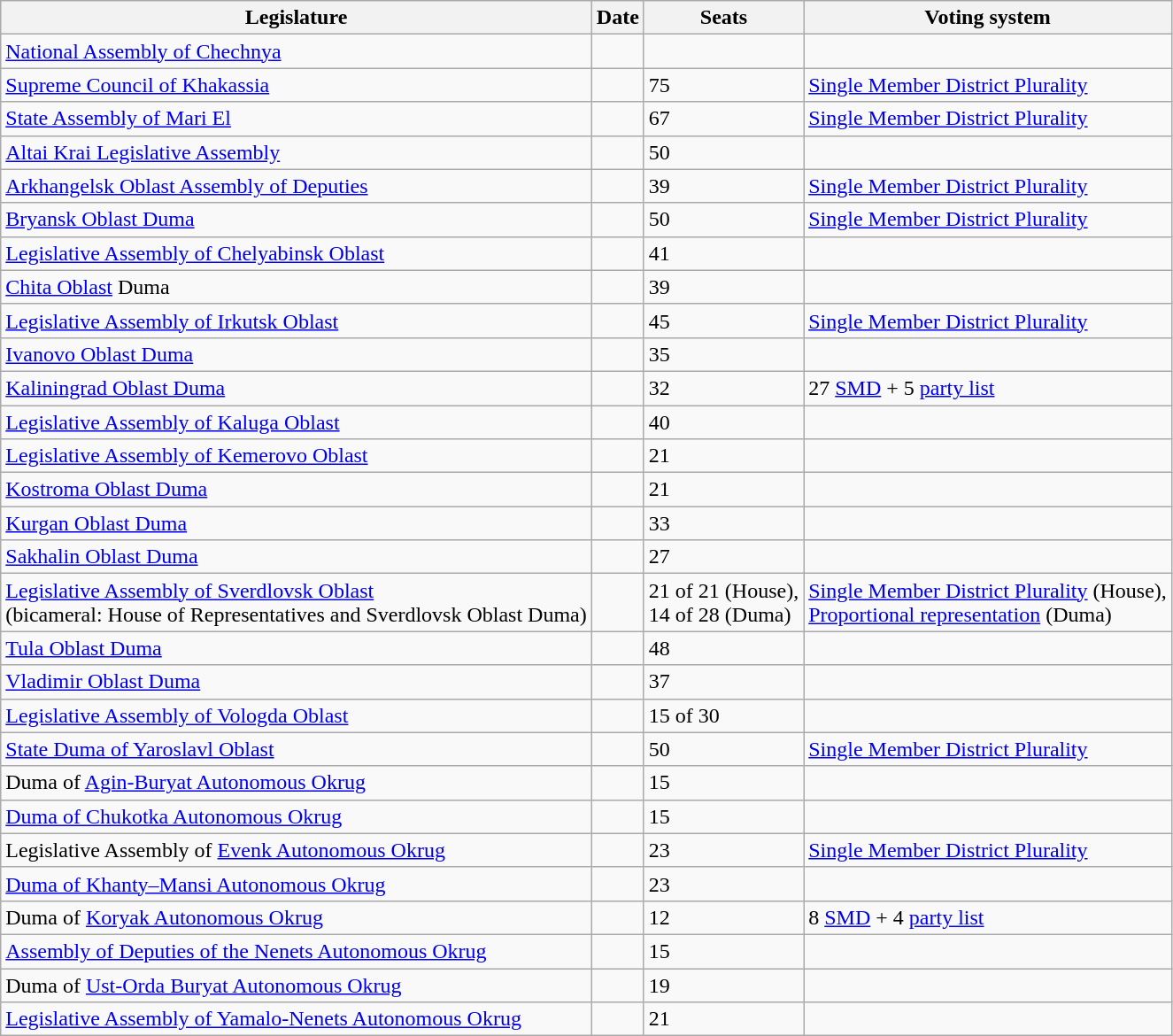<table class="wikitable sortable">
<tr>
<th>Legislature</th>
<th>Date</th>
<th>Seats</th>
<th>Voting system</th>
</tr>
<tr>
<td><a href='#'>National Assembly of Chechnya</a></td>
<td></td>
<td></td>
<td></td>
</tr>
<tr>
<td><a href='#'>Supreme Council of Khakassia</a></td>
<td></td>
<td>75</td>
<td><a href='#'>Single Member District Plurality</a></td>
</tr>
<tr>
<td><a href='#'>State Assembly of Mari El</a></td>
<td></td>
<td>67</td>
<td><a href='#'>Single Member District Plurality</a></td>
</tr>
<tr>
<td><a href='#'>Altai Krai Legislative Assembly</a></td>
<td></td>
<td>50</td>
<td></td>
</tr>
<tr>
<td><a href='#'>Arkhangelsk Oblast Assembly of Deputies</a></td>
<td></td>
<td>39</td>
<td><a href='#'>Single Member District Plurality</a></td>
</tr>
<tr>
<td><a href='#'>Bryansk Oblast Duma</a></td>
<td></td>
<td>50</td>
<td><a href='#'>Single Member District Plurality</a></td>
</tr>
<tr>
<td><a href='#'>Legislative Assembly of Chelyabinsk Oblast</a></td>
<td></td>
<td>41</td>
<td></td>
</tr>
<tr>
<td><a href='#'>Chita Oblast</a> Duma</td>
<td></td>
<td>39</td>
<td></td>
</tr>
<tr>
<td><a href='#'>Legislative Assembly of Irkutsk Oblast</a></td>
<td></td>
<td>45</td>
<td><a href='#'>Single Member District Plurality</a></td>
</tr>
<tr>
<td><a href='#'>Ivanovo Oblast Duma</a></td>
<td></td>
<td>35</td>
<td></td>
</tr>
<tr>
<td><a href='#'>Kaliningrad Oblast Duma</a></td>
<td></td>
<td>32</td>
<td>27 <a href='#'>SMD</a> + 5 <a href='#'>party list</a></td>
</tr>
<tr>
<td><a href='#'>Legislative Assembly of Kaluga Oblast</a></td>
<td></td>
<td>40</td>
<td></td>
</tr>
<tr>
<td><a href='#'>Legislative Assembly of Kemerovo Oblast</a></td>
<td></td>
<td>21</td>
<td></td>
</tr>
<tr>
<td><a href='#'>Kostroma Oblast Duma</a></td>
<td></td>
<td>21</td>
<td></td>
</tr>
<tr>
<td><a href='#'>Kurgan Oblast Duma</a></td>
<td></td>
<td>33</td>
<td></td>
</tr>
<tr>
<td><a href='#'>Sakhalin Oblast Duma</a></td>
<td></td>
<td>27</td>
<td></td>
</tr>
<tr>
<td><a href='#'>Legislative Assembly of Sverdlovsk Oblast</a><br>(bicameral: House of Representatives and Sverdlovsk Oblast Duma)</td>
<td></td>
<td>21  of 21 (House),<br>14 of 28 (Duma)</td>
<td><a href='#'>Single Member District Plurality</a> (House),<br><a href='#'>Proportional representation</a> (Duma)</td>
</tr>
<tr>
<td><a href='#'>Tula Oblast Duma</a></td>
<td></td>
<td>48</td>
<td></td>
</tr>
<tr>
<td><a href='#'>Vladimir Oblast Duma</a></td>
<td></td>
<td>37</td>
<td></td>
</tr>
<tr>
<td><a href='#'>Legislative Assembly of Vologda Oblast</a></td>
<td></td>
<td>15 of 30</td>
<td></td>
</tr>
<tr>
<td><a href='#'>State Duma of Yaroslavl Oblast</a></td>
<td></td>
<td>50</td>
<td><a href='#'>Single Member District Plurality</a></td>
</tr>
<tr>
<td>Duma of <a href='#'>Agin-Buryat Autonomous Okrug</a></td>
<td></td>
<td>15</td>
<td></td>
</tr>
<tr>
<td><a href='#'>Duma of Chukotka Autonomous Okrug</a></td>
<td></td>
<td>15</td>
<td></td>
</tr>
<tr>
<td>Legislative Assembly of <a href='#'>Evenk Autonomous Okrug</a></td>
<td></td>
<td>23</td>
<td><a href='#'>Single Member District Plurality</a></td>
</tr>
<tr>
<td><a href='#'>Duma of Khanty–Mansi Autonomous Okrug</a></td>
<td></td>
<td>23</td>
<td></td>
</tr>
<tr>
<td>Duma of <a href='#'>Koryak Autonomous Okrug</a></td>
<td></td>
<td>12</td>
<td>8 <a href='#'>SMD</a> + 4 <a href='#'>party list</a></td>
</tr>
<tr>
<td><a href='#'>Assembly of Deputies of the Nenets Autonomous Okrug</a></td>
<td></td>
<td>15</td>
<td></td>
</tr>
<tr>
<td>Duma of <a href='#'>Ust-Orda Buryat Autonomous Okrug</a></td>
<td></td>
<td>19</td>
<td></td>
</tr>
<tr>
<td><a href='#'>Legislative Assembly of Yamalo-Nenets Autonomous Okrug</a></td>
<td></td>
<td>21</td>
<td></td>
</tr>
</table>
